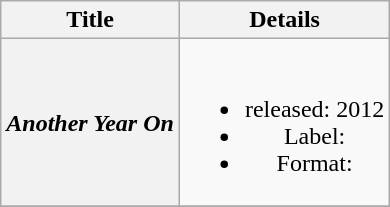<table class="wikitable plainrowheaders" style="text-align:center;" border="1">
<tr>
<th>Title</th>
<th>Details</th>
</tr>
<tr>
<th scope="row"><em>Another Year On</em></th>
<td><br><ul><li>released: 2012</li><li>Label:</li><li>Format:</li></ul></td>
</tr>
<tr>
</tr>
</table>
